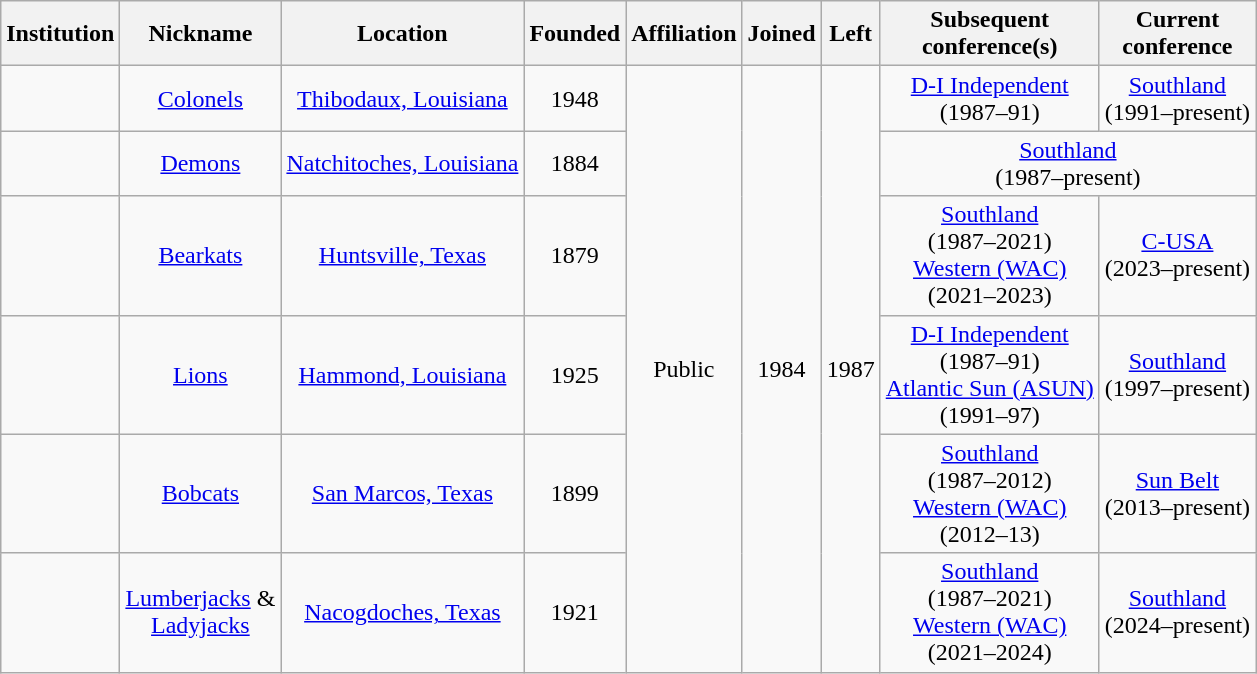<table class="wikitable sortable" style="text-align:center">
<tr>
<th>Institution</th>
<th>Nickname</th>
<th>Location</th>
<th>Founded</th>
<th>Affiliation</th>
<th>Joined</th>
<th>Left</th>
<th>Subsequent<br>conference(s)</th>
<th>Current<br>conference</th>
</tr>
<tr>
<td></td>
<td><a href='#'>Colonels</a></td>
<td><a href='#'>Thibodaux, Louisiana</a></td>
<td>1948</td>
<td rowspan="6">Public</td>
<td rowspan="6">1984</td>
<td rowspan="6">1987</td>
<td><a href='#'>D-I Independent</a><br>(1987–91)</td>
<td><a href='#'>Southland</a><br>(1991–present)</td>
</tr>
<tr>
<td></td>
<td><a href='#'>Demons</a></td>
<td><a href='#'>Natchitoches, Louisiana</a></td>
<td>1884</td>
<td colspan=2><a href='#'>Southland</a><br>(1987–present)</td>
</tr>
<tr>
<td></td>
<td><a href='#'>Bearkats</a></td>
<td><a href='#'>Huntsville, Texas</a></td>
<td>1879</td>
<td><a href='#'>Southland</a><br>(1987–2021)<br><a href='#'>Western (WAC)</a><br>(2021–2023)</td>
<td><a href='#'>C-USA</a><br>(2023–present)</td>
</tr>
<tr>
<td></td>
<td><a href='#'>Lions</a></td>
<td><a href='#'>Hammond, Louisiana</a></td>
<td>1925</td>
<td><a href='#'>D-I Independent</a><br>(1987–91)<br><a href='#'>Atlantic Sun (ASUN)</a><br>(1991–97)</td>
<td><a href='#'>Southland</a><br>(1997–present)</td>
</tr>
<tr>
<td></td>
<td><a href='#'>Bobcats</a></td>
<td><a href='#'>San Marcos, Texas</a></td>
<td>1899</td>
<td><a href='#'>Southland</a><br>(1987–2012)<br><a href='#'>Western (WAC)</a><br>(2012–13)</td>
<td><a href='#'>Sun Belt</a><br>(2013–present)</td>
</tr>
<tr>
<td></td>
<td><a href='#'>Lumberjacks</a> &<br><a href='#'>Ladyjacks</a></td>
<td><a href='#'>Nacogdoches, Texas</a></td>
<td>1921</td>
<td><a href='#'>Southland</a><br>(1987–2021)<br><a href='#'>Western (WAC)</a><br>(2021–2024)</td>
<td><a href='#'>Southland</a><br>(2024–present)</td>
</tr>
</table>
